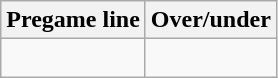<table class="wikitable">
<tr align="center">
<th style=>Pregame line</th>
<th style=>Over/under</th>
</tr>
<tr align="center">
<td> </td>
<td> </td>
</tr>
</table>
